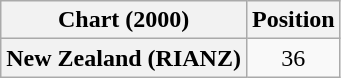<table class="wikitable plainrowheaders" style="text-align:center">
<tr>
<th>Chart (2000)</th>
<th>Position</th>
</tr>
<tr>
<th scope="row">New Zealand (RIANZ)</th>
<td>36</td>
</tr>
</table>
